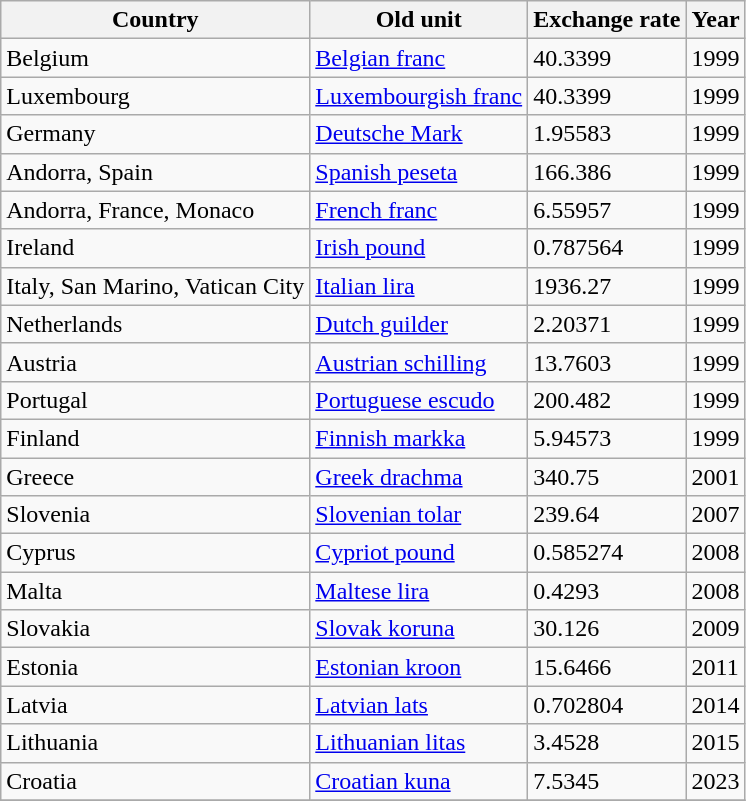<table class="wikitable sortable">
<tr>
<th>Country</th>
<th>Old unit</th>
<th>Exchange rate<br></th>
<th>Year</th>
</tr>
<tr>
<td>Belgium</td>
<td><a href='#'>Belgian franc</a></td>
<td>40.3399</td>
<td>1999</td>
</tr>
<tr>
<td>Luxembourg</td>
<td><a href='#'>Luxembourgish franc</a></td>
<td>40.3399</td>
<td>1999</td>
</tr>
<tr>
<td>Germany</td>
<td><a href='#'>Deutsche Mark</a></td>
<td>1.95583</td>
<td>1999</td>
</tr>
<tr>
<td>Andorra, Spain</td>
<td><a href='#'>Spanish peseta</a></td>
<td>166.386</td>
<td>1999</td>
</tr>
<tr>
<td>Andorra, France, Monaco</td>
<td><a href='#'>French franc</a></td>
<td>6.55957</td>
<td>1999</td>
</tr>
<tr>
<td>Ireland</td>
<td><a href='#'>Irish pound</a></td>
<td>0.787564</td>
<td>1999</td>
</tr>
<tr>
<td>Italy, San Marino, Vatican City</td>
<td><a href='#'>Italian lira</a></td>
<td>1936.27</td>
<td>1999</td>
</tr>
<tr>
<td>Netherlands</td>
<td><a href='#'>Dutch guilder</a></td>
<td>2.20371</td>
<td>1999</td>
</tr>
<tr>
<td>Austria</td>
<td><a href='#'>Austrian schilling</a></td>
<td>13.7603</td>
<td>1999</td>
</tr>
<tr>
<td>Portugal</td>
<td><a href='#'>Portuguese escudo</a></td>
<td>200.482</td>
<td>1999</td>
</tr>
<tr>
<td>Finland</td>
<td><a href='#'>Finnish markka</a></td>
<td>5.94573</td>
<td>1999</td>
</tr>
<tr>
<td>Greece</td>
<td><a href='#'>Greek drachma</a></td>
<td>340.75</td>
<td>2001</td>
</tr>
<tr>
<td>Slovenia</td>
<td><a href='#'>Slovenian tolar</a></td>
<td>239.64</td>
<td>2007</td>
</tr>
<tr>
<td>Cyprus</td>
<td><a href='#'>Cypriot pound</a></td>
<td>0.585274</td>
<td>2008</td>
</tr>
<tr>
<td>Malta</td>
<td><a href='#'>Maltese lira</a></td>
<td>0.4293</td>
<td>2008</td>
</tr>
<tr>
<td>Slovakia</td>
<td><a href='#'>Slovak koruna</a></td>
<td>30.126</td>
<td>2009</td>
</tr>
<tr>
<td>Estonia</td>
<td><a href='#'>Estonian kroon</a></td>
<td>15.6466</td>
<td>2011</td>
</tr>
<tr>
<td>Latvia</td>
<td><a href='#'>Latvian lats</a></td>
<td>0.702804</td>
<td>2014</td>
</tr>
<tr>
<td>Lithuania</td>
<td><a href='#'>Lithuanian litas</a></td>
<td>3.4528</td>
<td>2015</td>
</tr>
<tr>
<td>Croatia</td>
<td><a href='#'>Croatian kuna</a></td>
<td>7.5345</td>
<td>2023</td>
</tr>
<tr>
</tr>
</table>
